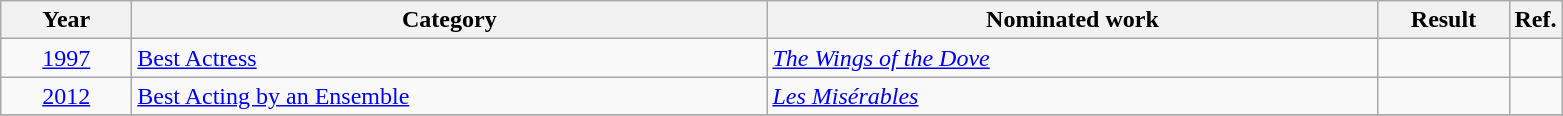<table class=wikitable>
<tr>
<th scope="col" style="width:5em;">Year</th>
<th scope="col" style="width:26em;">Category</th>
<th scope="col" style="width:25em;">Nominated work</th>
<th scope="col" style="width:5em;">Result</th>
<th>Ref.</th>
</tr>
<tr>
<td style="text-align:center;"><a href='#'>1997</a></td>
<td><a href='#'>Best Actress</a></td>
<td><em><a href='#'>The Wings of the Dove</a></em></td>
<td></td>
<td></td>
</tr>
<tr>
<td align="center"><a href='#'>2012</a></td>
<td><a href='#'>Best Acting by an Ensemble</a></td>
<td><em><a href='#'>Les Misérables</a></em></td>
<td></td>
<td></td>
</tr>
<tr>
</tr>
</table>
